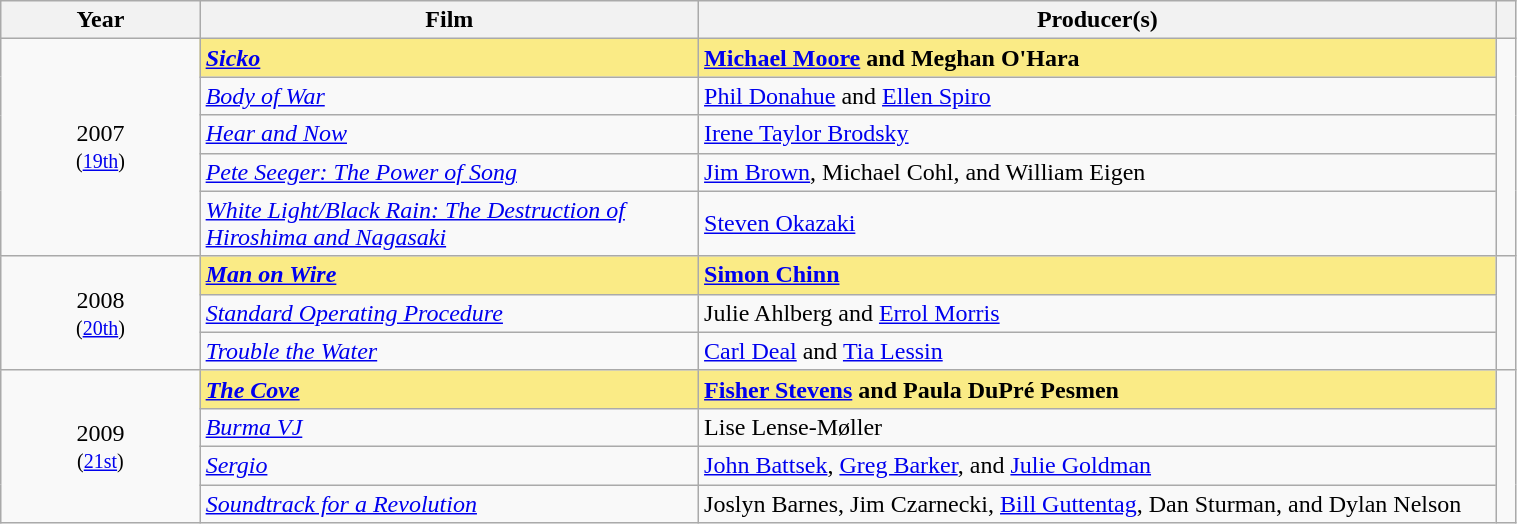<table class="wikitable" width="80%" cellpadding="5">
<tr>
<th width="10%">Year</th>
<th width="25%">Film</th>
<th width="40%">Producer(s)</th>
<th width="1%"><strong></strong></th>
</tr>
<tr>
<td rowspan=5 style="text-align:center;">2007<br><small>(<a href='#'>19th</a>)</small></td>
<td style="background:#FAEB86;"><strong><em><a href='#'>Sicko</a></em></strong></td>
<td style="background:#FAEB86;"><strong><a href='#'>Michael Moore</a> and Meghan O'Hara</strong></td>
<td rowspan=5 style="text-align:center;"></td>
</tr>
<tr>
<td><em><a href='#'>Body of War</a></em></td>
<td><a href='#'>Phil Donahue</a> and <a href='#'>Ellen Spiro</a></td>
</tr>
<tr>
<td><em><a href='#'>Hear and Now</a></em></td>
<td><a href='#'>Irene Taylor Brodsky</a></td>
</tr>
<tr>
<td><em><a href='#'>Pete Seeger: The Power of Song</a></em></td>
<td><a href='#'>Jim Brown</a>, Michael Cohl, and William Eigen</td>
</tr>
<tr>
<td><em><a href='#'>White Light/Black Rain: The Destruction of Hiroshima and Nagasaki</a></em></td>
<td><a href='#'>Steven Okazaki</a></td>
</tr>
<tr>
<td rowspan=3 style="text-align:center;">2008<br><small>(<a href='#'>20th</a>)</small></td>
<td style="background:#FAEB86;"><strong><em><a href='#'>Man on Wire</a></em></strong></td>
<td style="background:#FAEB86;"><strong><a href='#'>Simon Chinn</a></strong></td>
<td rowspan=3 style="text-align:center;"></td>
</tr>
<tr>
<td><em><a href='#'>Standard Operating Procedure</a></em></td>
<td>Julie Ahlberg and <a href='#'>Errol Morris</a></td>
</tr>
<tr>
<td><em><a href='#'>Trouble the Water</a></em></td>
<td><a href='#'>Carl Deal</a> and <a href='#'>Tia Lessin</a></td>
</tr>
<tr>
<td rowspan=4 style="text-align:center;">2009<br><small>(<a href='#'>21st</a>)</small></td>
<td style="background:#FAEB86;"><strong><em><a href='#'>The Cove</a></em></strong></td>
<td style="background:#FAEB86;"><strong><a href='#'>Fisher Stevens</a> and Paula DuPré Pesmen</strong></td>
<td rowspan=4 style="text-align:center;"></td>
</tr>
<tr>
<td><em><a href='#'>Burma VJ</a></em></td>
<td>Lise Lense-Møller</td>
</tr>
<tr>
<td><em><a href='#'>Sergio</a></em></td>
<td><a href='#'>John Battsek</a>, <a href='#'>Greg Barker</a>, and <a href='#'>Julie Goldman</a></td>
</tr>
<tr>
<td><em><a href='#'>Soundtrack for a Revolution</a></em></td>
<td>Joslyn Barnes, Jim Czarnecki, <a href='#'>Bill Guttentag</a>, Dan Sturman, and Dylan Nelson</td>
</tr>
</table>
